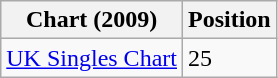<table class="wikitable">
<tr>
<th>Chart (2009)</th>
<th>Position</th>
</tr>
<tr 25>
<td><a href='#'>UK Singles Chart</a></td>
<td>25</td>
</tr>
</table>
